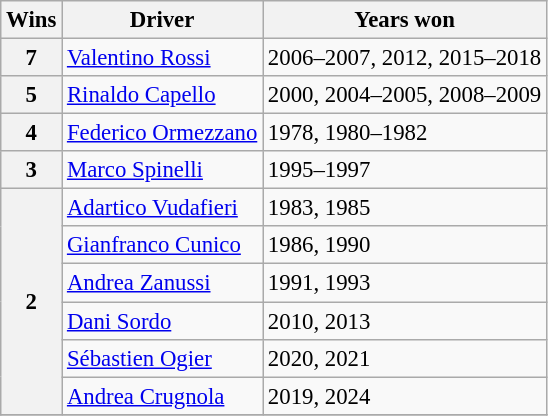<table class="wikitable" style="font-size: 95%;">
<tr>
<th>Wins</th>
<th>Driver</th>
<th>Years won</th>
</tr>
<tr>
<th>7</th>
<td> <a href='#'>Valentino Rossi</a></td>
<td>2006–2007, 2012, 2015–2018</td>
</tr>
<tr>
<th>5</th>
<td> <a href='#'>Rinaldo Capello</a></td>
<td>2000, 2004–2005, 2008–2009</td>
</tr>
<tr>
<th>4</th>
<td> <a href='#'>Federico Ormezzano</a></td>
<td>1978, 1980–1982</td>
</tr>
<tr>
<th>3</th>
<td> <a href='#'>Marco Spinelli</a></td>
<td>1995–1997</td>
</tr>
<tr>
<th rowspan="6">2</th>
<td> <a href='#'>Adartico Vudafieri</a></td>
<td>1983, 1985</td>
</tr>
<tr>
<td> <a href='#'>Gianfranco Cunico</a></td>
<td>1986, 1990</td>
</tr>
<tr>
<td> <a href='#'>Andrea Zanussi</a></td>
<td>1991, 1993</td>
</tr>
<tr>
<td> <a href='#'>Dani Sordo</a></td>
<td>2010, 2013</td>
</tr>
<tr>
<td> <a href='#'>Sébastien Ogier</a></td>
<td>2020, 2021</td>
</tr>
<tr>
<td> <a href='#'>Andrea Crugnola</a></td>
<td>2019, 2024</td>
</tr>
<tr>
</tr>
</table>
